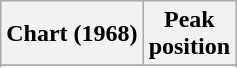<table class="wikitable sortable plainrowheaders" style="text-align:center">
<tr>
<th scope="col">Chart (1968)</th>
<th scope="col">Peak<br> position</th>
</tr>
<tr>
</tr>
<tr>
</tr>
</table>
